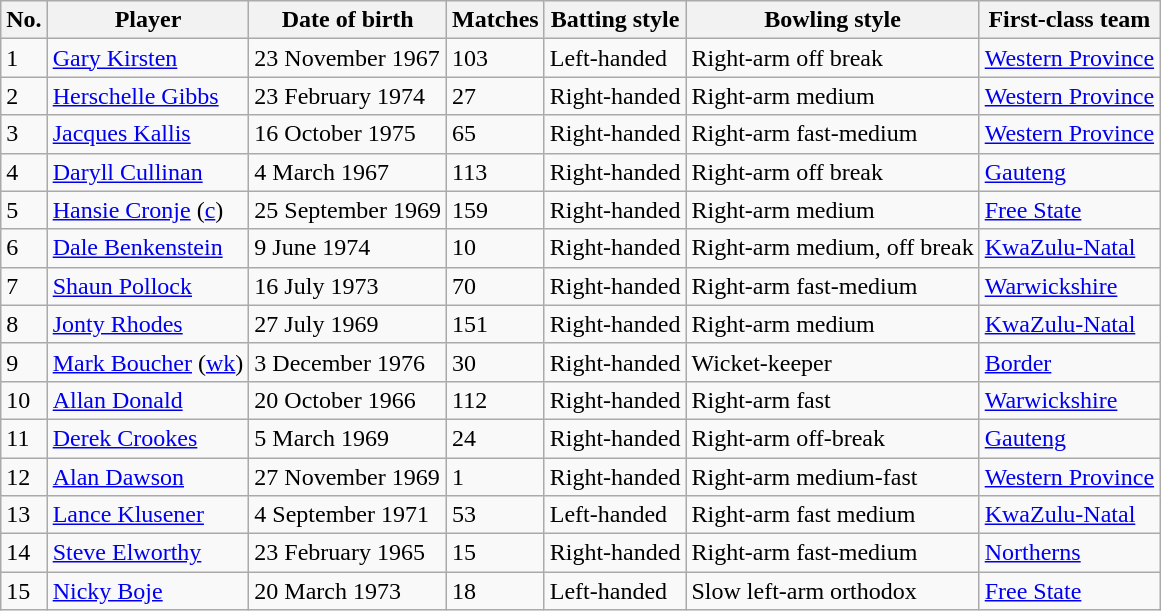<table class="wikitable">
<tr>
<th>No.</th>
<th>Player</th>
<th>Date of birth</th>
<th>Matches</th>
<th>Batting style</th>
<th>Bowling style</th>
<th>First-class team</th>
</tr>
<tr>
<td>1</td>
<td><a href='#'>Gary Kirsten</a></td>
<td>23 November 1967</td>
<td>103</td>
<td>Left-handed</td>
<td>Right-arm off break</td>
<td><a href='#'>Western Province</a></td>
</tr>
<tr>
<td>2</td>
<td><a href='#'>Herschelle Gibbs</a></td>
<td>23 February 1974</td>
<td>27</td>
<td>Right-handed</td>
<td>Right-arm medium</td>
<td><a href='#'>Western Province</a></td>
</tr>
<tr>
<td>3</td>
<td><a href='#'>Jacques Kallis</a></td>
<td>16 October 1975</td>
<td>65</td>
<td>Right-handed</td>
<td>Right-arm fast-medium</td>
<td><a href='#'>Western Province</a></td>
</tr>
<tr>
<td>4</td>
<td><a href='#'>Daryll Cullinan</a></td>
<td>4 March 1967</td>
<td>113</td>
<td>Right-handed</td>
<td>Right-arm off break</td>
<td><a href='#'>Gauteng</a></td>
</tr>
<tr>
<td>5</td>
<td><a href='#'>Hansie Cronje</a> (<a href='#'>c</a>)</td>
<td>25 September 1969</td>
<td>159</td>
<td>Right-handed</td>
<td>Right-arm medium</td>
<td><a href='#'>Free State</a></td>
</tr>
<tr>
<td>6</td>
<td><a href='#'>Dale Benkenstein</a></td>
<td>9 June 1974</td>
<td>10</td>
<td>Right-handed</td>
<td>Right-arm medium, off break</td>
<td><a href='#'>KwaZulu-Natal</a></td>
</tr>
<tr>
<td>7</td>
<td><a href='#'>Shaun Pollock</a></td>
<td>16 July 1973</td>
<td>70</td>
<td>Right-handed</td>
<td>Right-arm fast-medium</td>
<td><a href='#'>Warwickshire</a></td>
</tr>
<tr>
<td>8</td>
<td><a href='#'>Jonty Rhodes</a></td>
<td>27 July 1969</td>
<td>151</td>
<td>Right-handed</td>
<td>Right-arm medium</td>
<td><a href='#'>KwaZulu-Natal</a></td>
</tr>
<tr>
<td>9</td>
<td><a href='#'>Mark Boucher</a> (<a href='#'>wk</a>)</td>
<td>3 December 1976</td>
<td>30</td>
<td>Right-handed</td>
<td>Wicket-keeper</td>
<td><a href='#'>Border</a></td>
</tr>
<tr>
<td>10</td>
<td><a href='#'>Allan Donald</a></td>
<td>20 October 1966</td>
<td>112</td>
<td>Right-handed</td>
<td>Right-arm fast</td>
<td><a href='#'>Warwickshire</a></td>
</tr>
<tr>
<td>11</td>
<td><a href='#'>Derek Crookes</a></td>
<td>5 March 1969</td>
<td>24</td>
<td>Right-handed</td>
<td>Right-arm off-break</td>
<td><a href='#'>Gauteng</a></td>
</tr>
<tr>
<td>12</td>
<td><a href='#'>Alan Dawson</a></td>
<td>27 November 1969</td>
<td>1</td>
<td>Right-handed</td>
<td>Right-arm medium-fast</td>
<td><a href='#'>Western Province</a></td>
</tr>
<tr>
<td>13</td>
<td><a href='#'>Lance Klusener</a></td>
<td>4 September 1971</td>
<td>53</td>
<td>Left-handed</td>
<td>Right-arm fast medium</td>
<td><a href='#'>KwaZulu-Natal</a></td>
</tr>
<tr>
<td>14</td>
<td><a href='#'>Steve Elworthy</a></td>
<td>23 February 1965</td>
<td>15</td>
<td>Right-handed</td>
<td>Right-arm fast-medium</td>
<td><a href='#'>Northerns</a></td>
</tr>
<tr>
<td>15</td>
<td><a href='#'>Nicky Boje</a></td>
<td>20 March 1973</td>
<td>18</td>
<td>Left-handed</td>
<td>Slow left-arm orthodox</td>
<td><a href='#'>Free State</a></td>
</tr>
</table>
